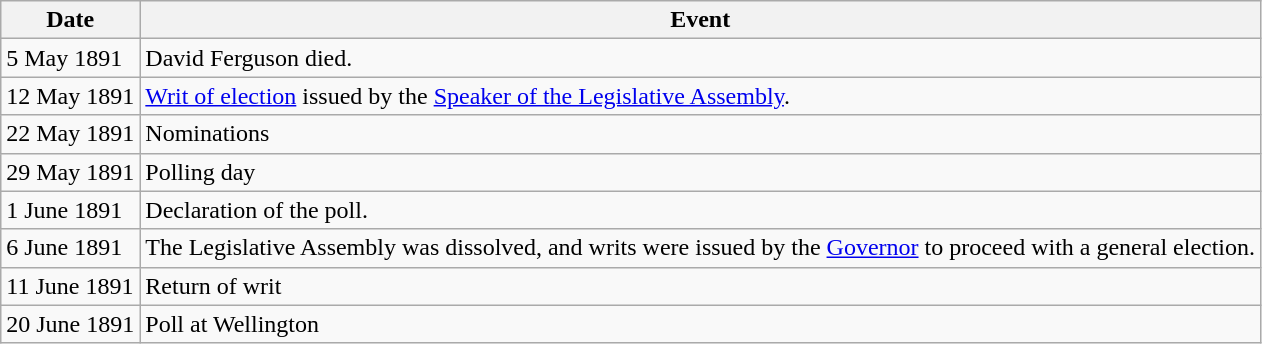<table class="wikitable">
<tr>
<th>Date</th>
<th>Event</th>
</tr>
<tr>
<td>5 May 1891</td>
<td>David Ferguson died.</td>
</tr>
<tr>
<td>12 May 1891</td>
<td><a href='#'>Writ of election</a> issued by the <a href='#'>Speaker of the Legislative Assembly</a>.</td>
</tr>
<tr>
<td>22 May 1891</td>
<td>Nominations</td>
</tr>
<tr>
<td>29 May 1891</td>
<td>Polling day</td>
</tr>
<tr>
<td>1 June 1891</td>
<td>Declaration of the poll.</td>
</tr>
<tr>
<td>6 June 1891</td>
<td>The Legislative Assembly was dissolved, and writs were issued by the <a href='#'>Governor</a> to proceed with a general election.</td>
</tr>
<tr>
<td>11 June 1891</td>
<td>Return of writ</td>
</tr>
<tr>
<td>20 June 1891</td>
<td>Poll at Wellington</td>
</tr>
</table>
